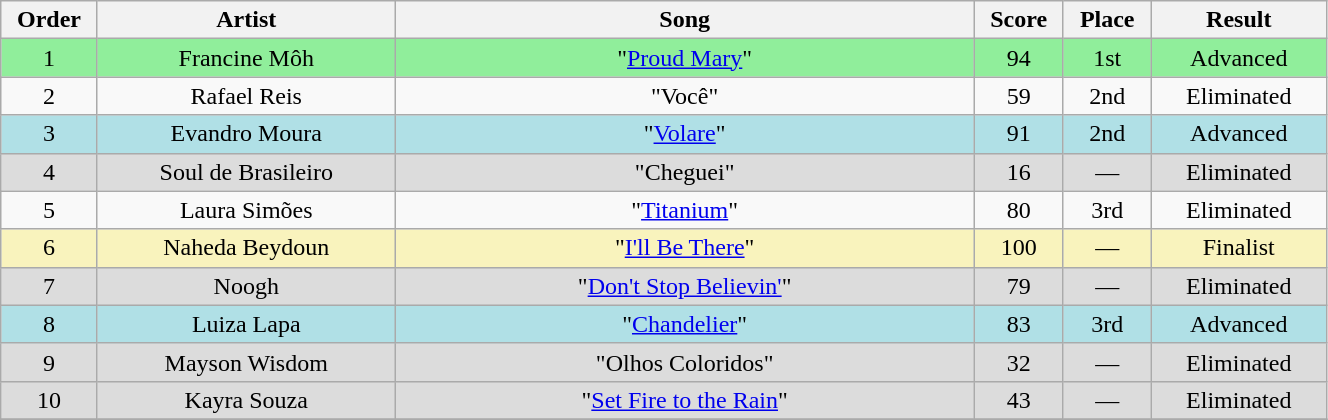<table class="wikitable" style="text-align:center; width:70%;">
<tr>
<th scope="col" width="05%">Order</th>
<th scope="col" width="17%">Artist</th>
<th scope="col" width="33%">Song</th>
<th scope="col" width="05%">Score</th>
<th scope="col" width="05%">Place</th>
<th scope="col" width="10%">Result</th>
</tr>
<tr bgcolor="#90ee9b">
<td>1</td>
<td>Francine Môh</td>
<td>"<a href='#'>Proud Mary</a>"</td>
<td>94</td>
<td>1st</td>
<td>Advanced</td>
</tr>
<tr>
<td>2</td>
<td>Rafael Reis</td>
<td>"Você"</td>
<td>59</td>
<td>2nd</td>
<td>Eliminated</td>
</tr>
<tr bgcolor="#b0e0e6">
<td>3</td>
<td>Evandro Moura</td>
<td>"<a href='#'>Volare</a>"</td>
<td>91</td>
<td>2nd</td>
<td>Advanced</td>
</tr>
<tr bgcolor="#dcdcdc">
<td>4</td>
<td>Soul de Brasileiro</td>
<td>"Cheguei"</td>
<td>16</td>
<td>—</td>
<td>Eliminated</td>
</tr>
<tr>
<td>5</td>
<td>Laura Simões</td>
<td>"<a href='#'>Titanium</a>"</td>
<td>80</td>
<td>3rd</td>
<td>Eliminated</td>
</tr>
<tr bgcolor="#f9f3bd">
<td>6</td>
<td>Naheda Beydoun</td>
<td>"<a href='#'>I'll Be There</a>"</td>
<td>100</td>
<td>—</td>
<td>Finalist</td>
</tr>
<tr bgcolor="#dcdcdc">
<td>7</td>
<td>Noogh</td>
<td>"<a href='#'>Don't Stop Believin'</a>"</td>
<td>79</td>
<td>—</td>
<td>Eliminated</td>
</tr>
<tr bgcolor="#b0e0e6">
<td>8</td>
<td>Luiza Lapa</td>
<td>"<a href='#'>Chandelier</a>"</td>
<td>83</td>
<td>3rd</td>
<td>Advanced</td>
</tr>
<tr bgcolor="#dcdcdc">
<td>9</td>
<td>Mayson Wisdom</td>
<td>"Olhos Coloridos"</td>
<td>32</td>
<td>—</td>
<td>Eliminated</td>
</tr>
<tr bgcolor="#dcdcdc">
<td>10</td>
<td>Kayra Souza</td>
<td>"<a href='#'>Set Fire to the Rain</a>"</td>
<td>43</td>
<td>—</td>
<td>Eliminated</td>
</tr>
<tr>
</tr>
</table>
